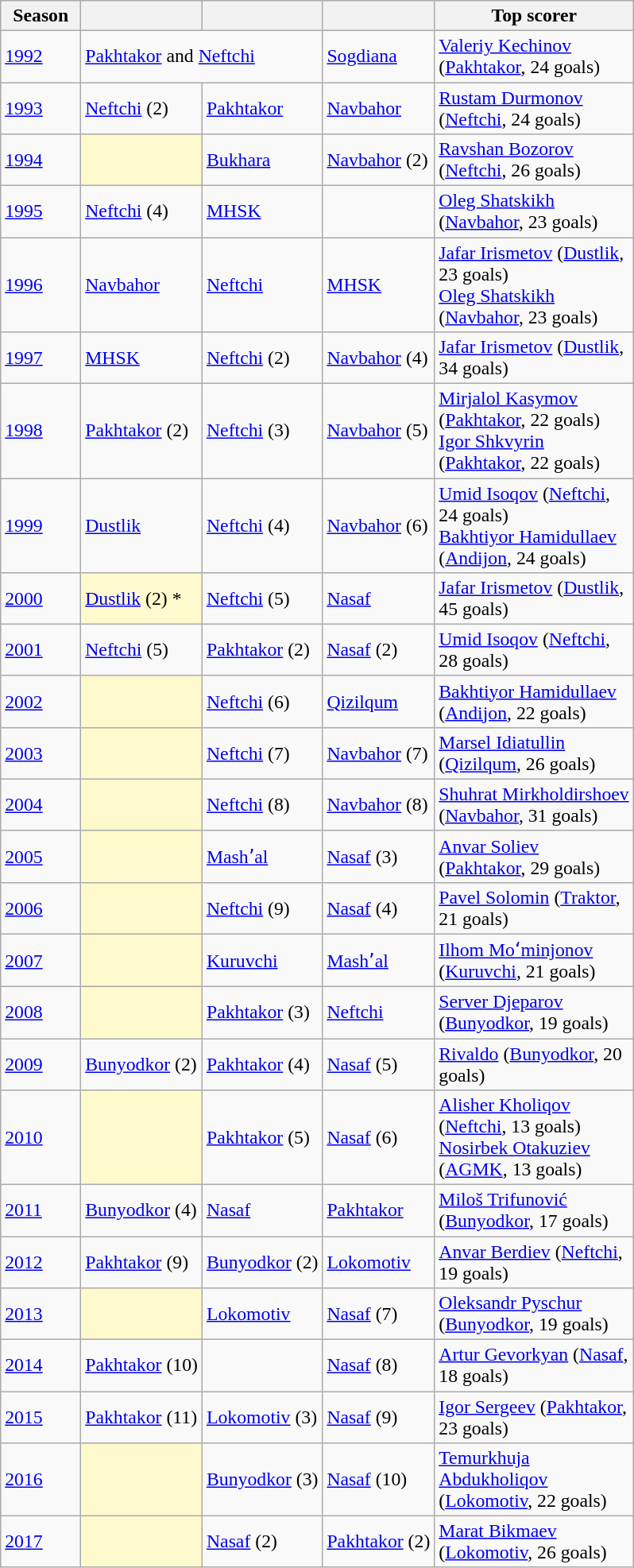<table class="wikitable" style="font-size:99%;">
<tr>
<th width=60>Season</th>
<th></th>
<th></th>
<th></th>
<th width=160>Top scorer</th>
</tr>
<tr>
<td><a href='#'>1992</a></td>
<td colspan=2><a href='#'>Pakhtakor</a> and <a href='#'>Neftchi</a></td>
<td><a href='#'>Sogdiana</a></td>
<td> <a href='#'>Valeriy Kechinov</a> (<a href='#'>Pakhtakor</a>, 24 goals)</td>
</tr>
<tr>
<td><a href='#'>1993</a></td>
<td><a href='#'>Neftchi</a> (2)</td>
<td><a href='#'>Pakhtakor</a></td>
<td><a href='#'>Navbahor</a></td>
<td> <a href='#'>Rustam Durmonov</a> (<a href='#'>Neftchi</a>, 24 goals)</td>
</tr>
<tr>
<td><a href='#'>1994</a></td>
<td style="background-color:#FFFACD"></td>
<td><a href='#'>Bukhara</a></td>
<td><a href='#'>Navbahor</a> (2)</td>
<td> <a href='#'>Ravshan Bozorov</a> (<a href='#'>Neftchi</a>, 26 goals)</td>
</tr>
<tr>
<td><a href='#'>1995</a></td>
<td><a href='#'>Neftchi</a> (4)</td>
<td><a href='#'>MHSK</a></td>
<td></td>
<td> <a href='#'>Oleg Shatskikh</a> (<a href='#'>Navbahor</a>, 23 goals)</td>
</tr>
<tr>
<td><a href='#'>1996</a></td>
<td><a href='#'>Navbahor</a></td>
<td><a href='#'>Neftchi</a></td>
<td><a href='#'>MHSK</a></td>
<td> <a href='#'>Jafar Irismetov</a> (<a href='#'>Dustlik</a>, 23 goals) <br>  <a href='#'>Oleg Shatskikh</a> (<a href='#'>Navbahor</a>, 23 goals)</td>
</tr>
<tr>
<td><a href='#'>1997</a></td>
<td><a href='#'>MHSK</a></td>
<td><a href='#'>Neftchi</a> (2)</td>
<td><a href='#'>Navbahor</a> (4)</td>
<td> <a href='#'>Jafar Irismetov</a> (<a href='#'>Dustlik</a>, 34 goals)</td>
</tr>
<tr>
<td><a href='#'>1998</a></td>
<td><a href='#'>Pakhtakor</a> (2)</td>
<td><a href='#'>Neftchi</a> (3)</td>
<td><a href='#'>Navbahor</a> (5)</td>
<td> <a href='#'>Mirjalol Kasymov</a> (<a href='#'>Pakhtakor</a>, 22 goals) <br>  <a href='#'>Igor Shkvyrin</a> (<a href='#'>Pakhtakor</a>, 22 goals)</td>
</tr>
<tr>
<td><a href='#'>1999</a></td>
<td><a href='#'>Dustlik</a></td>
<td><a href='#'>Neftchi</a> (4)</td>
<td><a href='#'>Navbahor</a> (6)</td>
<td> <a href='#'>Umid Isoqov</a> (<a href='#'>Neftchi</a>, 24 goals) <br>   <a href='#'>Bakhtiyor Hamidullaev</a> (<a href='#'>Andijon</a>, 24 goals)</td>
</tr>
<tr>
<td><a href='#'>2000</a></td>
<td style="background-color:#FFFACD"><a href='#'>Dustlik</a> (2) *</td>
<td><a href='#'>Neftchi</a> (5)</td>
<td><a href='#'>Nasaf</a></td>
<td> <a href='#'>Jafar Irismetov</a> (<a href='#'>Dustlik</a>, 45 goals)</td>
</tr>
<tr>
<td><a href='#'>2001</a></td>
<td><a href='#'>Neftchi</a> (5)</td>
<td><a href='#'>Pakhtakor</a> (2)</td>
<td><a href='#'>Nasaf</a> (2)</td>
<td> <a href='#'>Umid Isoqov</a> (<a href='#'>Neftchi</a>, 28 goals)</td>
</tr>
<tr>
<td><a href='#'>2002</a></td>
<td style="background-color:#FFFACD"></td>
<td><a href='#'>Neftchi</a> (6)</td>
<td><a href='#'>Qizilqum</a></td>
<td> <a href='#'>Bakhtiyor Hamidullaev</a> (<a href='#'>Andijon</a>, 22 goals)</td>
</tr>
<tr>
<td><a href='#'>2003</a></td>
<td style="background-color:#FFFACD"></td>
<td><a href='#'>Neftchi</a> (7)</td>
<td><a href='#'>Navbahor</a> (7)</td>
<td> <a href='#'>Marsel Idiatullin</a> (<a href='#'>Qizilqum</a>, 26 goals)</td>
</tr>
<tr>
<td><a href='#'>2004</a></td>
<td style="background-color:#FFFACD"></td>
<td><a href='#'>Neftchi</a> (8)</td>
<td><a href='#'>Navbahor</a> (8)</td>
<td> <a href='#'>Shuhrat Mirkholdirshoev</a> (<a href='#'>Navbahor</a>, 31 goals)</td>
</tr>
<tr>
<td><a href='#'>2005</a></td>
<td style="background-color:#FFFACD"></td>
<td><a href='#'>Mashʼal</a></td>
<td><a href='#'>Nasaf</a> (3)</td>
<td> <a href='#'>Anvar Soliev</a> (<a href='#'>Pakhtakor</a>, 29 goals)</td>
</tr>
<tr>
<td><a href='#'>2006</a></td>
<td style="background-color:#FFFACD"></td>
<td><a href='#'>Neftchi</a> (9)</td>
<td><a href='#'>Nasaf</a> (4)</td>
<td> <a href='#'>Pavel Solomin</a> (<a href='#'>Traktor</a>, 21 goals)</td>
</tr>
<tr>
<td><a href='#'>2007</a></td>
<td style="background-color:#FFFACD"></td>
<td><a href='#'>Kuruvchi</a></td>
<td><a href='#'>Mashʼal</a></td>
<td> <a href='#'>Ilhom Moʻminjonov</a> (<a href='#'>Kuruvchi</a>, 21 goals)</td>
</tr>
<tr>
<td><a href='#'>2008</a></td>
<td style="background-color:#FFFACD"></td>
<td><a href='#'>Pakhtakor</a> (3)</td>
<td><a href='#'>Neftchi</a></td>
<td> <a href='#'>Server Djeparov</a> (<a href='#'>Bunyodkor</a>, 19 goals)</td>
</tr>
<tr>
<td><a href='#'>2009</a></td>
<td><a href='#'>Bunyodkor</a> (2)</td>
<td><a href='#'>Pakhtakor</a> (4)</td>
<td><a href='#'>Nasaf</a> (5)</td>
<td> <a href='#'>Rivaldo</a> (<a href='#'>Bunyodkor</a>, 20 goals)</td>
</tr>
<tr>
<td><a href='#'>2010</a></td>
<td style="background-color:#FFFACD"></td>
<td><a href='#'>Pakhtakor</a> (5)</td>
<td><a href='#'>Nasaf</a> (6)</td>
<td> <a href='#'>Alisher Kholiqov</a> (<a href='#'>Neftchi</a>, 13 goals) <br>  <a href='#'>Nosirbek Otakuziev</a> (<a href='#'>AGMK</a>, 13 goals)</td>
</tr>
<tr>
<td><a href='#'>2011</a></td>
<td><a href='#'>Bunyodkor</a> (4)</td>
<td><a href='#'>Nasaf</a></td>
<td><a href='#'>Pakhtakor</a></td>
<td> <a href='#'>Miloš Trifunović</a> (<a href='#'>Bunyodkor</a>, 17 goals)</td>
</tr>
<tr>
<td><a href='#'>2012</a></td>
<td><a href='#'>Pakhtakor</a> (9)</td>
<td><a href='#'>Bunyodkor</a> (2)</td>
<td><a href='#'>Lokomotiv</a></td>
<td> <a href='#'>Anvar Berdiev</a> (<a href='#'>Neftchi</a>, 19 goals)</td>
</tr>
<tr>
<td><a href='#'>2013</a></td>
<td style="background-color:#FFFACD"></td>
<td><a href='#'>Lokomotiv</a></td>
<td><a href='#'>Nasaf</a> (7)</td>
<td> <a href='#'>Oleksandr Pyschur</a> (<a href='#'>Bunyodkor</a>, 19 goals)</td>
</tr>
<tr>
<td><a href='#'>2014</a></td>
<td><a href='#'>Pakhtakor</a> (10)</td>
<td></td>
<td><a href='#'>Nasaf</a> (8)</td>
<td> <a href='#'>Artur Gevorkyan</a> (<a href='#'>Nasaf</a>, 18 goals)</td>
</tr>
<tr>
<td><a href='#'>2015</a></td>
<td><a href='#'>Pakhtakor</a> (11)</td>
<td><a href='#'>Lokomotiv</a> (3)</td>
<td><a href='#'>Nasaf</a> (9)</td>
<td> <a href='#'>Igor Sergeev</a> (<a href='#'>Pakhtakor</a>, 23 goals)</td>
</tr>
<tr>
<td><a href='#'>2016</a></td>
<td style="background-color:#FFFACD"></td>
<td><a href='#'>Bunyodkor</a> (3)</td>
<td><a href='#'>Nasaf</a> (10)</td>
<td> <a href='#'>Temurkhuja Abdukholiqov</a> (<a href='#'>Lokomotiv</a>, 22 goals)</td>
</tr>
<tr>
<td><a href='#'>2017</a></td>
<td style="background-color:#FFFACD"></td>
<td><a href='#'>Nasaf</a> (2)</td>
<td><a href='#'>Pakhtakor</a> (2)</td>
<td> <a href='#'>Marat Bikmaev</a> (<a href='#'>Lokomotiv</a>, 26 goals)</td>
</tr>
</table>
